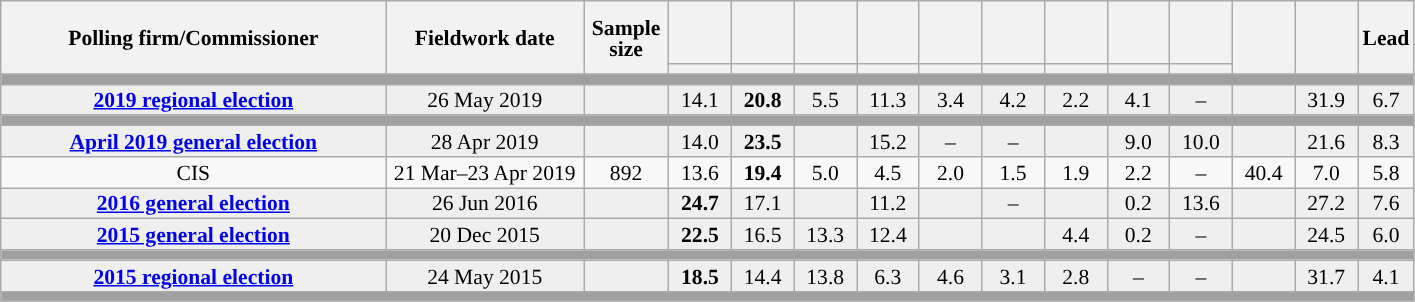<table class="wikitable collapsible collapsed" style="text-align:center; font-size:90%; line-height:14px;">
<tr style="height:42px;">
<th style="width:250px;" rowspan="2">Polling firm/Commissioner</th>
<th style="width:125px;" rowspan="2">Fieldwork date</th>
<th style="width:50px;" rowspan="2">Sample size</th>
<th style="width:35px;"></th>
<th style="width:35px;"></th>
<th style="width:35px;"></th>
<th style="width:35px;"></th>
<th style="width:35px;"></th>
<th style="width:35px;"></th>
<th style="width:35px;"></th>
<th style="width:35px;"></th>
<th style="width:35px;"></th>
<th style="width:35px;" rowspan="2"></th>
<th style="width:35px;" rowspan="2"></th>
<th style="width:30px;" rowspan="2">Lead</th>
</tr>
<tr>
<th style="color:inherit;background:"></th>
<th style="color:inherit;background:"></th>
<th style="color:inherit;background:"></th>
<th style="color:inherit;background:"></th>
<th style="color:inherit;background:"></th>
<th style="color:inherit;background:"></th>
<th style="color:inherit;background:"></th>
<th style="color:inherit;background:"></th>
<th style="color:inherit;background:"></th>
</tr>
<tr>
<td colspan="15" style="background:#A0A0A0"></td>
</tr>
<tr style="background:#EFEFEF;">
<td><strong><a href='#'>2019 regional election</a></strong></td>
<td>26 May 2019</td>
<td></td>
<td>14.1</td>
<td><strong>20.8</strong></td>
<td>5.5</td>
<td>11.3</td>
<td>3.4</td>
<td>4.2</td>
<td>2.2</td>
<td>4.1</td>
<td>–</td>
<td></td>
<td>31.9</td>
<td style="background:">6.7</td>
</tr>
<tr>
<td colspan="15" style="background:#A0A0A0"></td>
</tr>
<tr style="background:#EFEFEF;">
<td><strong><a href='#'>April 2019 general election</a></strong></td>
<td>28 Apr 2019</td>
<td></td>
<td>14.0</td>
<td><strong>23.5</strong></td>
<td></td>
<td>15.2</td>
<td>–</td>
<td>–</td>
<td></td>
<td>9.0</td>
<td>10.0</td>
<td></td>
<td>21.6</td>
<td style="background:">8.3</td>
</tr>
<tr>
<td>CIS</td>
<td>21 Mar–23 Apr 2019</td>
<td>892</td>
<td>13.6</td>
<td><strong>19.4</strong></td>
<td>5.0</td>
<td>4.5</td>
<td>2.0</td>
<td>1.5</td>
<td>1.9</td>
<td>2.2</td>
<td>–</td>
<td>40.4</td>
<td>7.0</td>
<td style="background:">5.8</td>
</tr>
<tr style="background:#EFEFEF;">
<td><strong><a href='#'>2016 general election</a></strong></td>
<td>26 Jun 2016</td>
<td></td>
<td><strong>24.7</strong></td>
<td>17.1</td>
<td></td>
<td>11.2</td>
<td></td>
<td>–</td>
<td></td>
<td>0.2</td>
<td>13.6</td>
<td></td>
<td>27.2</td>
<td style="background:">7.6</td>
</tr>
<tr style="background:#EFEFEF;">
<td><strong><a href='#'>2015 general election</a></strong></td>
<td>20 Dec 2015</td>
<td></td>
<td><strong>22.5</strong></td>
<td>16.5</td>
<td>13.3</td>
<td>12.4</td>
<td></td>
<td></td>
<td>4.4</td>
<td>0.2</td>
<td>–</td>
<td></td>
<td>24.5</td>
<td style="background:">6.0</td>
</tr>
<tr>
<td colspan="15" style="background:#A0A0A0"></td>
</tr>
<tr style="background:#EFEFEF;">
<td><strong><a href='#'>2015 regional election</a></strong></td>
<td>24 May 2015</td>
<td></td>
<td><strong>18.5</strong></td>
<td>14.4</td>
<td>13.8</td>
<td>6.3</td>
<td>4.6</td>
<td>3.1</td>
<td>2.8</td>
<td>–</td>
<td>–</td>
<td></td>
<td>31.7</td>
<td style="background:">4.1</td>
</tr>
<tr>
<td colspan="15" style="background:#A0A0A0"></td>
</tr>
</table>
